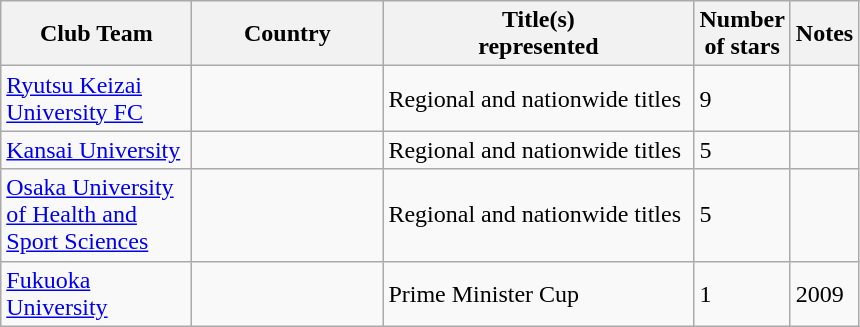<table class="wikitable sortable">
<tr>
<th width=120>Club Team</th>
<th width=120>Country</th>
<th width=200>Title(s)<br>represented</th>
<th>Number<br>of stars</th>
<th class="unsortable">Notes</th>
</tr>
<tr>
<td><a href='#'>Ryutsu Keizai University FC</a></td>
<td></td>
<td>Regional and nationwide titles</td>
<td>9</td>
<td></td>
</tr>
<tr>
<td><a href='#'>Kansai University</a></td>
<td></td>
<td>Regional and nationwide titles</td>
<td>5</td>
<td></td>
</tr>
<tr>
<td><a href='#'>Osaka University of Health and Sport Sciences</a></td>
<td></td>
<td>Regional and nationwide titles</td>
<td>5</td>
<td></td>
</tr>
<tr>
<td><a href='#'>Fukuoka University</a></td>
<td></td>
<td>Prime Minister Cup</td>
<td>1</td>
<td>2009</td>
</tr>
</table>
